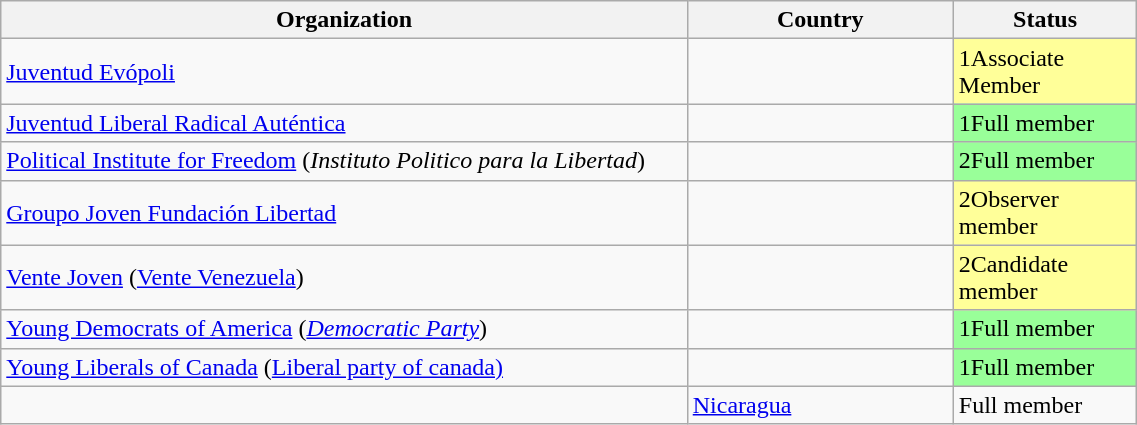<table class="wikitable sortable" style="width: 60%">
<tr>
<th>Organization</th>
<th width="170px">Country</th>
<th width="115px">Status</th>
</tr>
<tr>
<td><a href='#'>Juventud Evópoli</a></td>
<td></td>
<td style="background:#ff9;"><span>1</span>Associate Member</td>
</tr>
<tr>
<td><a href='#'>Juventud Liberal Radical Auténtica</a></td>
<td></td>
<td style="background:#9f9;"><span>1</span>Full member</td>
</tr>
<tr>
<td><a href='#'>Political Institute for Freedom</a> (<em>Instituto Politico para la Libertad</em>)</td>
<td></td>
<td style="background:#9f9;"><span>2</span>Full member</td>
</tr>
<tr>
<td><a href='#'>Groupo Joven Fundación Libertad</a></td>
<td></td>
<td style="background:#ff9;"><span>2</span>Observer member</td>
</tr>
<tr>
<td><a href='#'>Vente Joven</a> (<a href='#'>Vente Venezuela</a>)</td>
<td></td>
<td style="background:#ff9;"><span>2</span>Candidate member</td>
</tr>
<tr>
<td><a href='#'>Young Democrats of America</a> (<em><a href='#'>Democratic Party</a></em>)</td>
<td></td>
<td style="background:#9f9;"><span>1</span>Full member</td>
</tr>
<tr>
<td><a href='#'>Young Liberals of Canada</a> (<a href='#'>Liberal party of canada)</a></td>
<td></td>
<td style="background:#9f9;"><span>1</span>Full member</td>
</tr>
<tr>
<td></td>
<td><a href='#'>Nicaragua</a></td>
<td>Full member</td>
</tr>
</table>
